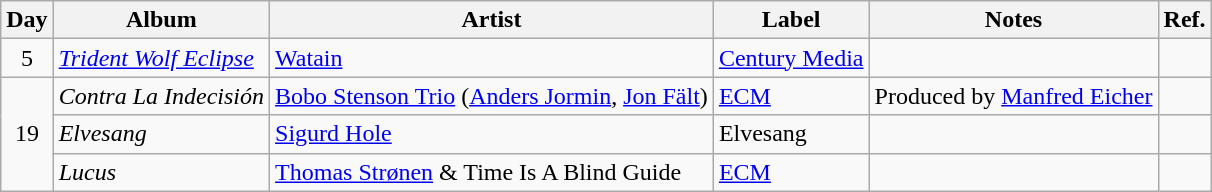<table class="wikitable">
<tr>
<th>Day</th>
<th>Album</th>
<th>Artist</th>
<th>Label</th>
<th>Notes</th>
<th>Ref.</th>
</tr>
<tr>
<td rowspan="1" style="text-align:center;">5</td>
<td><em><a href='#'>Trident Wolf Eclipse</a></em></td>
<td><a href='#'>Watain</a></td>
<td><a href='#'>Century Media</a></td>
<td></td>
<td style="text-align:center;"></td>
</tr>
<tr>
<td rowspan="3" style="text-align:center;">19</td>
<td><em>Contra La Indecisión</em></td>
<td><a href='#'>Bobo Stenson Trio</a> (<a href='#'>Anders Jormin</a>, <a href='#'>Jon Fält</a>)</td>
<td><a href='#'>ECM</a></td>
<td>Produced by <a href='#'>Manfred Eicher</a></td>
<td style="text-align:center;"></td>
</tr>
<tr>
<td><em>Elvesang</em></td>
<td><a href='#'>Sigurd Hole</a></td>
<td>Elvesang</td>
<td></td>
<td style="text-align:center;"></td>
</tr>
<tr>
<td><em>Lucus</em></td>
<td><a href='#'>Thomas Strønen</a> & Time Is A Blind Guide</td>
<td><a href='#'>ECM</a></td>
<td></td>
<td style="text-align:center;"></td>
</tr>
</table>
